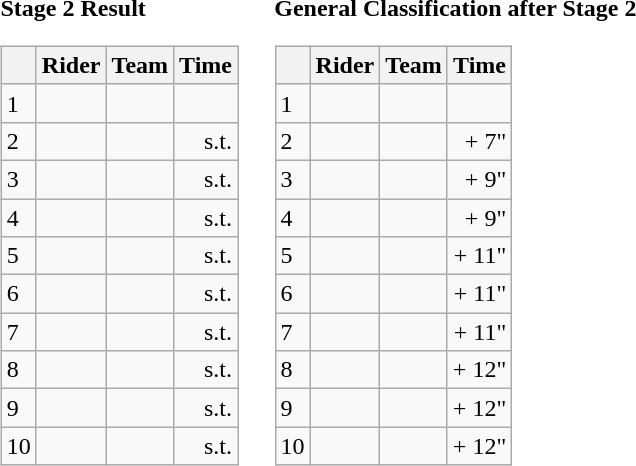<table>
<tr>
<td><strong>Stage 2 Result</strong><br><table class="wikitable">
<tr>
<th></th>
<th>Rider</th>
<th>Team</th>
<th>Time</th>
</tr>
<tr>
<td>1</td>
<td></td>
<td></td>
<td align="right"></td>
</tr>
<tr>
<td>2</td>
<td></td>
<td></td>
<td align="right">s.t.</td>
</tr>
<tr>
<td>3</td>
<td></td>
<td></td>
<td align="right">s.t.</td>
</tr>
<tr>
<td>4</td>
<td></td>
<td></td>
<td align="right">s.t.</td>
</tr>
<tr>
<td>5</td>
<td></td>
<td></td>
<td align="right">s.t.</td>
</tr>
<tr>
<td>6</td>
<td></td>
<td></td>
<td align="right">s.t.</td>
</tr>
<tr>
<td>7</td>
<td></td>
<td></td>
<td align="right">s.t.</td>
</tr>
<tr>
<td>8</td>
<td></td>
<td></td>
<td align="right">s.t.</td>
</tr>
<tr>
<td>9</td>
<td></td>
<td></td>
<td align="right">s.t.</td>
</tr>
<tr>
<td>10</td>
<td></td>
<td></td>
<td align="right">s.t.</td>
</tr>
</table>
</td>
<td></td>
<td><strong>General Classification after Stage 2</strong><br><table class="wikitable">
<tr>
<th></th>
<th>Rider</th>
<th>Team</th>
<th>Time</th>
</tr>
<tr>
<td>1</td>
<td> </td>
<td></td>
<td align="right"></td>
</tr>
<tr>
<td>2</td>
<td></td>
<td></td>
<td align="right">+ 7"</td>
</tr>
<tr>
<td>3</td>
<td></td>
<td></td>
<td align="right">+ 9"</td>
</tr>
<tr>
<td>4</td>
<td> </td>
<td></td>
<td align="right">+ 9"</td>
</tr>
<tr>
<td>5</td>
<td> </td>
<td></td>
<td align="right">+ 11"</td>
</tr>
<tr>
<td>6</td>
<td></td>
<td></td>
<td align="right">+ 11"</td>
</tr>
<tr>
<td>7</td>
<td></td>
<td></td>
<td align="right">+ 11"</td>
</tr>
<tr>
<td>8</td>
<td></td>
<td></td>
<td align="right">+ 12"</td>
</tr>
<tr>
<td>9</td>
<td></td>
<td></td>
<td align="right">+ 12"</td>
</tr>
<tr>
<td>10</td>
<td></td>
<td></td>
<td align="right">+ 12"</td>
</tr>
</table>
</td>
</tr>
</table>
